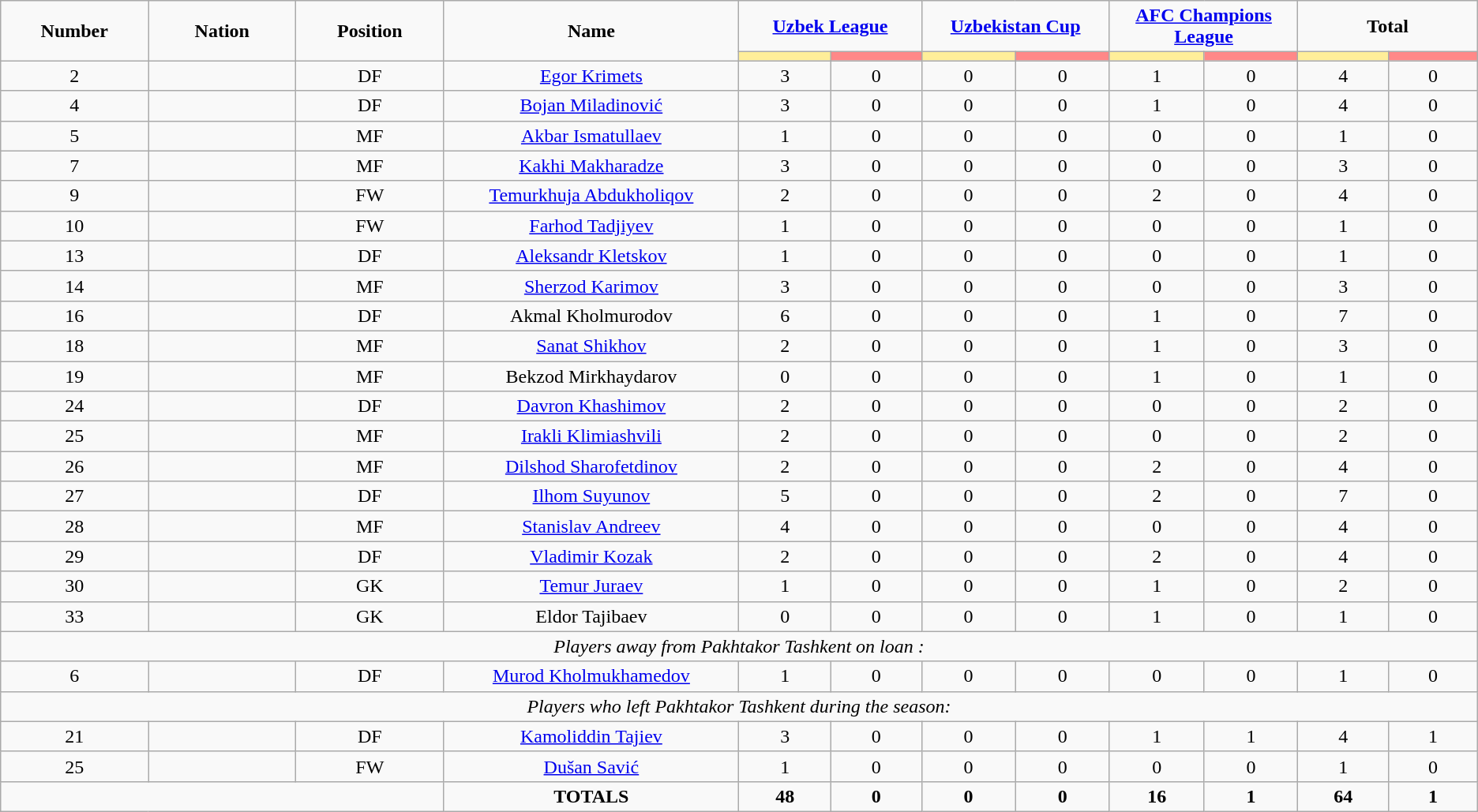<table class="wikitable" style="font-size: 100%; text-align: center;">
<tr>
<td rowspan="2" width="10%" align="center"><strong>Number</strong></td>
<td rowspan="2" width="10%" align="center"><strong>Nation</strong></td>
<td rowspan="2" width="10%" align="center"><strong>Position</strong></td>
<td rowspan="2" width="20%" align="center"><strong>Name</strong></td>
<td colspan="2" align="center"><strong><a href='#'>Uzbek League</a></strong></td>
<td colspan="2" align="center"><strong><a href='#'>Uzbekistan Cup</a></strong></td>
<td colspan="2" align="center"><strong><a href='#'>AFC Champions League</a></strong></td>
<td colspan="2" align="center"><strong>Total</strong></td>
</tr>
<tr>
<th width=80 style="background: #FFEE99"></th>
<th width=80 style="background: #FF8888"></th>
<th width=80 style="background: #FFEE99"></th>
<th width=80 style="background: #FF8888"></th>
<th width=80 style="background: #FFEE99"></th>
<th width=80 style="background: #FF8888"></th>
<th width=80 style="background: #FFEE99"></th>
<th width=80 style="background: #FF8888"></th>
</tr>
<tr>
<td>2</td>
<td></td>
<td>DF</td>
<td><a href='#'>Egor Krimets</a></td>
<td>3</td>
<td>0</td>
<td>0</td>
<td>0</td>
<td>1</td>
<td>0</td>
<td>4</td>
<td>0</td>
</tr>
<tr>
<td>4</td>
<td></td>
<td>DF</td>
<td><a href='#'>Bojan Miladinović</a></td>
<td>3</td>
<td>0</td>
<td>0</td>
<td>0</td>
<td>1</td>
<td>0</td>
<td>4</td>
<td>0</td>
</tr>
<tr>
<td>5</td>
<td></td>
<td>MF</td>
<td><a href='#'>Akbar Ismatullaev</a></td>
<td>1</td>
<td>0</td>
<td>0</td>
<td>0</td>
<td>0</td>
<td>0</td>
<td>1</td>
<td>0</td>
</tr>
<tr>
<td>7</td>
<td></td>
<td>MF</td>
<td><a href='#'>Kakhi Makharadze</a></td>
<td>3</td>
<td>0</td>
<td>0</td>
<td>0</td>
<td>0</td>
<td>0</td>
<td>3</td>
<td>0</td>
</tr>
<tr>
<td>9</td>
<td></td>
<td>FW</td>
<td><a href='#'>Temurkhuja Abdukholiqov</a></td>
<td>2</td>
<td>0</td>
<td>0</td>
<td>0</td>
<td>2</td>
<td>0</td>
<td>4</td>
<td>0</td>
</tr>
<tr>
<td>10</td>
<td></td>
<td>FW</td>
<td><a href='#'>Farhod Tadjiyev</a></td>
<td>1</td>
<td>0</td>
<td>0</td>
<td>0</td>
<td>0</td>
<td>0</td>
<td>1</td>
<td>0</td>
</tr>
<tr>
<td>13</td>
<td></td>
<td>DF</td>
<td><a href='#'>Aleksandr Kletskov</a></td>
<td>1</td>
<td>0</td>
<td>0</td>
<td>0</td>
<td>0</td>
<td>0</td>
<td>1</td>
<td>0</td>
</tr>
<tr>
<td>14</td>
<td></td>
<td>MF</td>
<td><a href='#'>Sherzod Karimov</a></td>
<td>3</td>
<td>0</td>
<td>0</td>
<td>0</td>
<td>0</td>
<td>0</td>
<td>3</td>
<td>0</td>
</tr>
<tr>
<td>16</td>
<td></td>
<td>DF</td>
<td>Akmal Kholmurodov</td>
<td>6</td>
<td>0</td>
<td>0</td>
<td>0</td>
<td>1</td>
<td>0</td>
<td>7</td>
<td>0</td>
</tr>
<tr>
<td>18</td>
<td></td>
<td>MF</td>
<td><a href='#'>Sanat Shikhov</a></td>
<td>2</td>
<td>0</td>
<td>0</td>
<td>0</td>
<td>1</td>
<td>0</td>
<td>3</td>
<td>0</td>
</tr>
<tr>
<td>19</td>
<td></td>
<td>MF</td>
<td>Bekzod Mirkhaydarov</td>
<td>0</td>
<td>0</td>
<td>0</td>
<td>0</td>
<td>1</td>
<td>0</td>
<td>1</td>
<td>0</td>
</tr>
<tr>
<td>24</td>
<td></td>
<td>DF</td>
<td><a href='#'>Davron Khashimov</a></td>
<td>2</td>
<td>0</td>
<td>0</td>
<td>0</td>
<td>0</td>
<td>0</td>
<td>2</td>
<td>0</td>
</tr>
<tr>
<td>25</td>
<td></td>
<td>MF</td>
<td><a href='#'>Irakli Klimiashvili</a></td>
<td>2</td>
<td>0</td>
<td>0</td>
<td>0</td>
<td>0</td>
<td>0</td>
<td>2</td>
<td>0</td>
</tr>
<tr>
<td>26</td>
<td></td>
<td>MF</td>
<td><a href='#'>Dilshod Sharofetdinov</a></td>
<td>2</td>
<td>0</td>
<td>0</td>
<td>0</td>
<td>2</td>
<td>0</td>
<td>4</td>
<td>0</td>
</tr>
<tr>
<td>27</td>
<td></td>
<td>DF</td>
<td><a href='#'>Ilhom Suyunov</a></td>
<td>5</td>
<td>0</td>
<td>0</td>
<td>0</td>
<td>2</td>
<td>0</td>
<td>7</td>
<td>0</td>
</tr>
<tr>
<td>28</td>
<td></td>
<td>MF</td>
<td><a href='#'>Stanislav Andreev</a></td>
<td>4</td>
<td>0</td>
<td>0</td>
<td>0</td>
<td>0</td>
<td>0</td>
<td>4</td>
<td>0</td>
</tr>
<tr>
<td>29</td>
<td></td>
<td>DF</td>
<td><a href='#'>Vladimir Kozak</a></td>
<td>2</td>
<td>0</td>
<td>0</td>
<td>0</td>
<td>2</td>
<td>0</td>
<td>4</td>
<td>0</td>
</tr>
<tr>
<td>30</td>
<td></td>
<td>GK</td>
<td><a href='#'>Temur Juraev</a></td>
<td>1</td>
<td>0</td>
<td>0</td>
<td>0</td>
<td>1</td>
<td>0</td>
<td>2</td>
<td>0</td>
</tr>
<tr>
<td>33</td>
<td></td>
<td>GK</td>
<td>Eldor Tajibaev</td>
<td>0</td>
<td>0</td>
<td>0</td>
<td>0</td>
<td>1</td>
<td>0</td>
<td>1</td>
<td>0</td>
</tr>
<tr>
<td colspan="14"><em>Players away from Pakhtakor Tashkent on loan :</em></td>
</tr>
<tr>
<td>6</td>
<td></td>
<td>DF</td>
<td><a href='#'>Murod Kholmukhamedov</a></td>
<td>1</td>
<td>0</td>
<td>0</td>
<td>0</td>
<td>0</td>
<td>0</td>
<td>1</td>
<td>0</td>
</tr>
<tr>
<td colspan="14"><em>Players who left Pakhtakor Tashkent during the season:</em></td>
</tr>
<tr>
<td>21</td>
<td></td>
<td>DF</td>
<td><a href='#'>Kamoliddin Tajiev</a></td>
<td>3</td>
<td>0</td>
<td>0</td>
<td>0</td>
<td>1</td>
<td>1</td>
<td>4</td>
<td>1</td>
</tr>
<tr>
<td>25</td>
<td></td>
<td>FW</td>
<td><a href='#'>Dušan Savić</a></td>
<td>1</td>
<td>0</td>
<td>0</td>
<td>0</td>
<td>0</td>
<td>0</td>
<td>1</td>
<td>0</td>
</tr>
<tr>
<td colspan="3"></td>
<td><strong>TOTALS</strong></td>
<td><strong>48</strong></td>
<td><strong>0</strong></td>
<td><strong>0</strong></td>
<td><strong>0</strong></td>
<td><strong>16</strong></td>
<td><strong>1</strong></td>
<td><strong>64</strong></td>
<td><strong>1</strong></td>
</tr>
</table>
